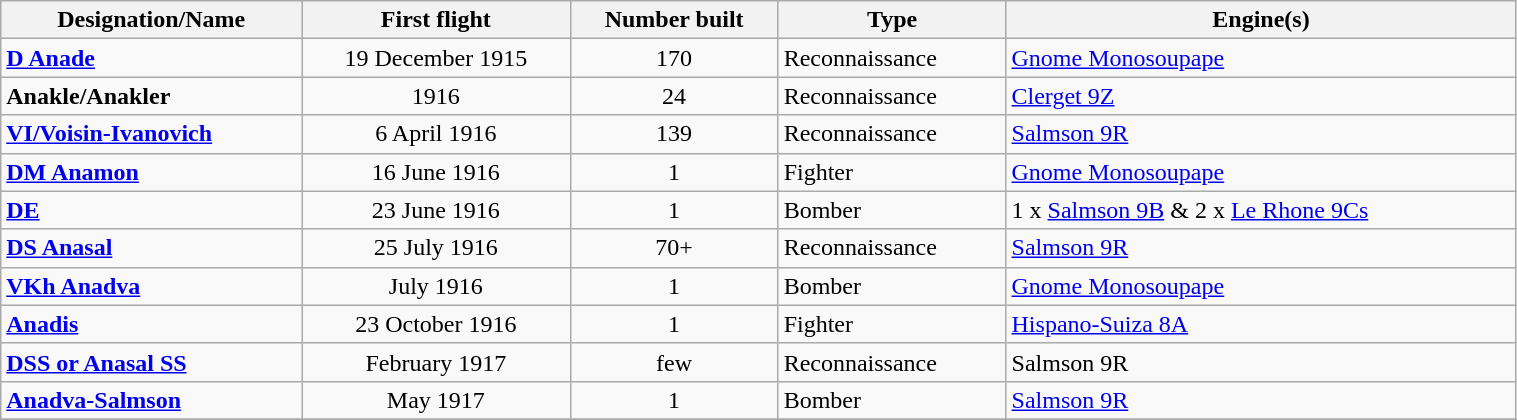<table class="wikitable" style="width: 80%;">
<tr>
<th>Designation/Name</th>
<th>First flight</th>
<th>Number built</th>
<th>Type</th>
<th>Engine(s)</th>
</tr>
<tr>
<td><strong><a href='#'>D Anade</a></strong></td>
<td align=center>19 December 1915</td>
<td align=center>170</td>
<td>Reconnaissance</td>
<td> <a href='#'>Gnome Monosoupape</a></td>
</tr>
<tr>
<td><strong>Anakle/Anakler</strong></td>
<td align=center>1916</td>
<td align=center>24</td>
<td>Reconnaissance</td>
<td> <a href='#'>Clerget 9Z</a></td>
</tr>
<tr>
<td><strong><a href='#'>VI/Voisin-Ivanovich</a></strong></td>
<td align=center>6 April 1916</td>
<td align=center>139</td>
<td>Reconnaissance</td>
<td> <a href='#'>Salmson 9R</a></td>
</tr>
<tr>
<td><strong><a href='#'>DM Anamon</a></strong></td>
<td align=center>16 June 1916</td>
<td align=center>1</td>
<td>Fighter</td>
<td> <a href='#'>Gnome Monosoupape</a></td>
</tr>
<tr>
<td><strong><a href='#'>DE</a></strong></td>
<td align=center>23 June 1916</td>
<td align=center>1</td>
<td>Bomber</td>
<td>1 x  <a href='#'>Salmson 9B</a> & 2 x  <a href='#'>Le Rhone 9Cs</a></td>
</tr>
<tr>
<td><strong><a href='#'>DS Anasal</a></strong></td>
<td align=center>25 July 1916</td>
<td align=center>70+</td>
<td>Reconnaissance</td>
<td> <a href='#'>Salmson 9R</a></td>
</tr>
<tr>
<td><strong><a href='#'>VKh Anadva</a></strong></td>
<td align=center>July 1916</td>
<td align=center>1</td>
<td>Bomber</td>
<td> <a href='#'>Gnome Monosoupape</a></td>
</tr>
<tr>
<td><strong><a href='#'>Anadis</a></strong></td>
<td align=center>23 October 1916</td>
<td align=center>1</td>
<td>Fighter</td>
<td> <a href='#'>Hispano-Suiza 8A</a></td>
</tr>
<tr>
<td><strong><a href='#'>DSS or Anasal SS</a></strong></td>
<td align=center>February 1917</td>
<td align=center>few</td>
<td>Reconnaissance</td>
<td> Salmson 9R</td>
</tr>
<tr>
<td><strong><a href='#'>Anadva-Salmson</a></strong></td>
<td align=center>May 1917</td>
<td align=center>1</td>
<td>Bomber</td>
<td> <a href='#'>Salmson 9R</a></td>
</tr>
<tr>
</tr>
</table>
